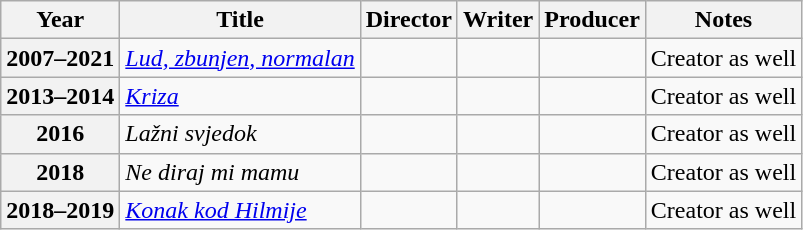<table class="wikitable plainrowheaders" style="margin-right: 0;">
<tr>
<th>Year</th>
<th>Title</th>
<th>Director</th>
<th>Writer</th>
<th>Producer</th>
<th>Notes</th>
</tr>
<tr>
<th scope="row">2007–2021</th>
<td><em><a href='#'>Lud, zbunjen, normalan</a></em></td>
<td></td>
<td></td>
<td></td>
<td>Creator as well</td>
</tr>
<tr>
<th scope="row">2013–2014</th>
<td><em><a href='#'>Kriza</a></em></td>
<td></td>
<td></td>
<td></td>
<td>Creator as well</td>
</tr>
<tr>
<th scope="row">2016</th>
<td><em>Lažni svjedok</em></td>
<td></td>
<td></td>
<td></td>
<td>Creator as well</td>
</tr>
<tr>
<th scope="row">2018</th>
<td><em>Ne diraj mi mamu</em></td>
<td></td>
<td></td>
<td></td>
<td>Creator as well</td>
</tr>
<tr>
<th scope="row">2018–2019</th>
<td><em><a href='#'>Konak kod Hilmije</a></em></td>
<td></td>
<td></td>
<td></td>
<td>Creator as well</td>
</tr>
</table>
